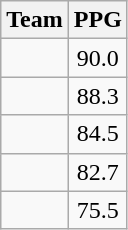<table class=wikitable>
<tr>
<th>Team</th>
<th>PPG</th>
</tr>
<tr>
<td></td>
<td align=center>90.0</td>
</tr>
<tr>
<td></td>
<td align=center>88.3</td>
</tr>
<tr>
<td></td>
<td align=center>84.5</td>
</tr>
<tr>
<td></td>
<td align=center>82.7</td>
</tr>
<tr>
<td></td>
<td align=center>75.5</td>
</tr>
</table>
